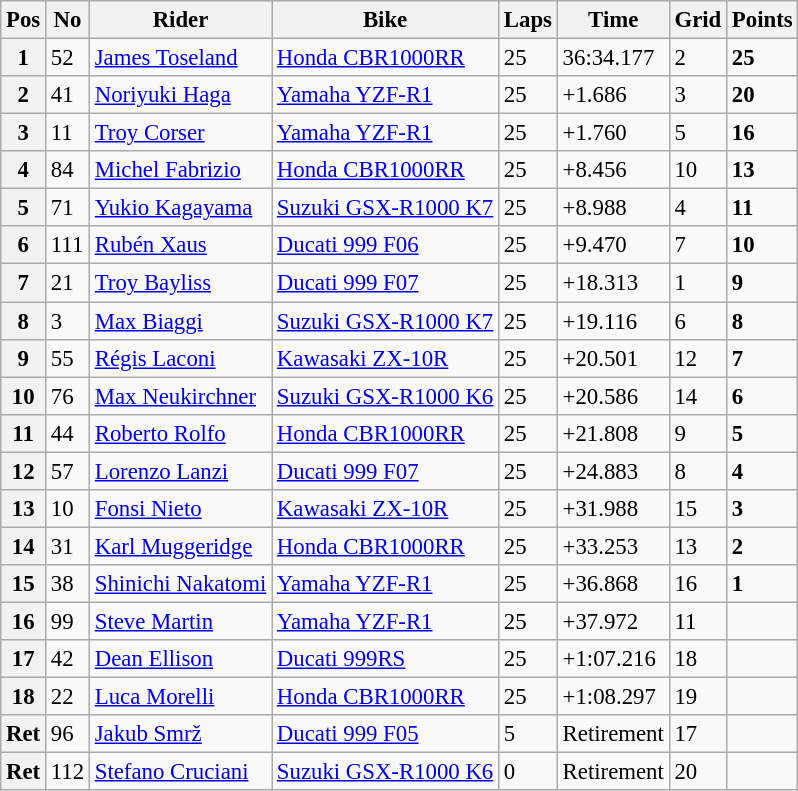<table class="wikitable" style="font-size: 95%;">
<tr>
<th>Pos</th>
<th>No</th>
<th>Rider</th>
<th>Bike</th>
<th>Laps</th>
<th>Time</th>
<th>Grid</th>
<th>Points</th>
</tr>
<tr>
<th>1</th>
<td>52</td>
<td> <a href='#'>James Toseland</a></td>
<td><a href='#'>Honda CBR1000RR</a></td>
<td>25</td>
<td>36:34.177</td>
<td>2</td>
<td><strong>25</strong></td>
</tr>
<tr>
<th>2</th>
<td>41</td>
<td> <a href='#'>Noriyuki Haga</a></td>
<td><a href='#'>Yamaha YZF-R1</a></td>
<td>25</td>
<td>+1.686</td>
<td>3</td>
<td><strong>20</strong></td>
</tr>
<tr>
<th>3</th>
<td>11</td>
<td> <a href='#'>Troy Corser</a></td>
<td><a href='#'>Yamaha YZF-R1</a></td>
<td>25</td>
<td>+1.760</td>
<td>5</td>
<td><strong>16</strong></td>
</tr>
<tr>
<th>4</th>
<td>84</td>
<td> <a href='#'>Michel Fabrizio</a></td>
<td><a href='#'>Honda CBR1000RR</a></td>
<td>25</td>
<td>+8.456</td>
<td>10</td>
<td><strong>13</strong></td>
</tr>
<tr>
<th>5</th>
<td>71</td>
<td> <a href='#'>Yukio Kagayama</a></td>
<td><a href='#'>Suzuki GSX-R1000 K7</a></td>
<td>25</td>
<td>+8.988</td>
<td>4</td>
<td><strong>11</strong></td>
</tr>
<tr>
<th>6</th>
<td>111</td>
<td> <a href='#'>Rubén Xaus</a></td>
<td><a href='#'>Ducati 999 F06</a></td>
<td>25</td>
<td>+9.470</td>
<td>7</td>
<td><strong>10</strong></td>
</tr>
<tr>
<th>7</th>
<td>21</td>
<td> <a href='#'>Troy Bayliss</a></td>
<td><a href='#'>Ducati 999 F07</a></td>
<td>25</td>
<td>+18.313</td>
<td>1</td>
<td><strong>9</strong></td>
</tr>
<tr>
<th>8</th>
<td>3</td>
<td> <a href='#'>Max Biaggi</a></td>
<td><a href='#'>Suzuki GSX-R1000 K7</a></td>
<td>25</td>
<td>+19.116</td>
<td>6</td>
<td><strong>8</strong></td>
</tr>
<tr>
<th>9</th>
<td>55</td>
<td> <a href='#'>Régis Laconi</a></td>
<td><a href='#'>Kawasaki ZX-10R</a></td>
<td>25</td>
<td>+20.501</td>
<td>12</td>
<td><strong>7</strong></td>
</tr>
<tr>
<th>10</th>
<td>76</td>
<td> <a href='#'>Max Neukirchner</a></td>
<td><a href='#'>Suzuki GSX-R1000 K6</a></td>
<td>25</td>
<td>+20.586</td>
<td>14</td>
<td><strong>6</strong></td>
</tr>
<tr>
<th>11</th>
<td>44</td>
<td> <a href='#'>Roberto Rolfo</a></td>
<td><a href='#'>Honda CBR1000RR</a></td>
<td>25</td>
<td>+21.808</td>
<td>9</td>
<td><strong>5</strong></td>
</tr>
<tr>
<th>12</th>
<td>57</td>
<td> <a href='#'>Lorenzo Lanzi</a></td>
<td><a href='#'>Ducati 999 F07</a></td>
<td>25</td>
<td>+24.883</td>
<td>8</td>
<td><strong>4</strong></td>
</tr>
<tr>
<th>13</th>
<td>10</td>
<td> <a href='#'>Fonsi Nieto</a></td>
<td><a href='#'>Kawasaki ZX-10R</a></td>
<td>25</td>
<td>+31.988</td>
<td>15</td>
<td><strong>3</strong></td>
</tr>
<tr>
<th>14</th>
<td>31</td>
<td> <a href='#'>Karl Muggeridge</a></td>
<td><a href='#'>Honda CBR1000RR</a></td>
<td>25</td>
<td>+33.253</td>
<td>13</td>
<td><strong>2</strong></td>
</tr>
<tr>
<th>15</th>
<td>38</td>
<td> <a href='#'>Shinichi Nakatomi</a></td>
<td><a href='#'>Yamaha YZF-R1</a></td>
<td>25</td>
<td>+36.868</td>
<td>16</td>
<td><strong>1</strong></td>
</tr>
<tr>
<th>16</th>
<td>99</td>
<td> <a href='#'>Steve Martin</a></td>
<td><a href='#'>Yamaha YZF-R1</a></td>
<td>25</td>
<td>+37.972</td>
<td>11</td>
<td></td>
</tr>
<tr>
<th>17</th>
<td>42</td>
<td> <a href='#'>Dean Ellison</a></td>
<td><a href='#'>Ducati 999RS</a></td>
<td>25</td>
<td>+1:07.216</td>
<td>18</td>
<td></td>
</tr>
<tr>
<th>18</th>
<td>22</td>
<td> <a href='#'>Luca Morelli</a></td>
<td><a href='#'>Honda CBR1000RR</a></td>
<td>25</td>
<td>+1:08.297</td>
<td>19</td>
<td></td>
</tr>
<tr>
<th>Ret</th>
<td>96</td>
<td> <a href='#'>Jakub Smrž</a></td>
<td><a href='#'>Ducati 999 F05</a></td>
<td>5</td>
<td>Retirement</td>
<td>17</td>
<td></td>
</tr>
<tr>
<th>Ret</th>
<td>112</td>
<td> <a href='#'>Stefano Cruciani</a></td>
<td><a href='#'>Suzuki GSX-R1000 K6</a></td>
<td>0</td>
<td>Retirement</td>
<td>20</td>
<td></td>
</tr>
</table>
